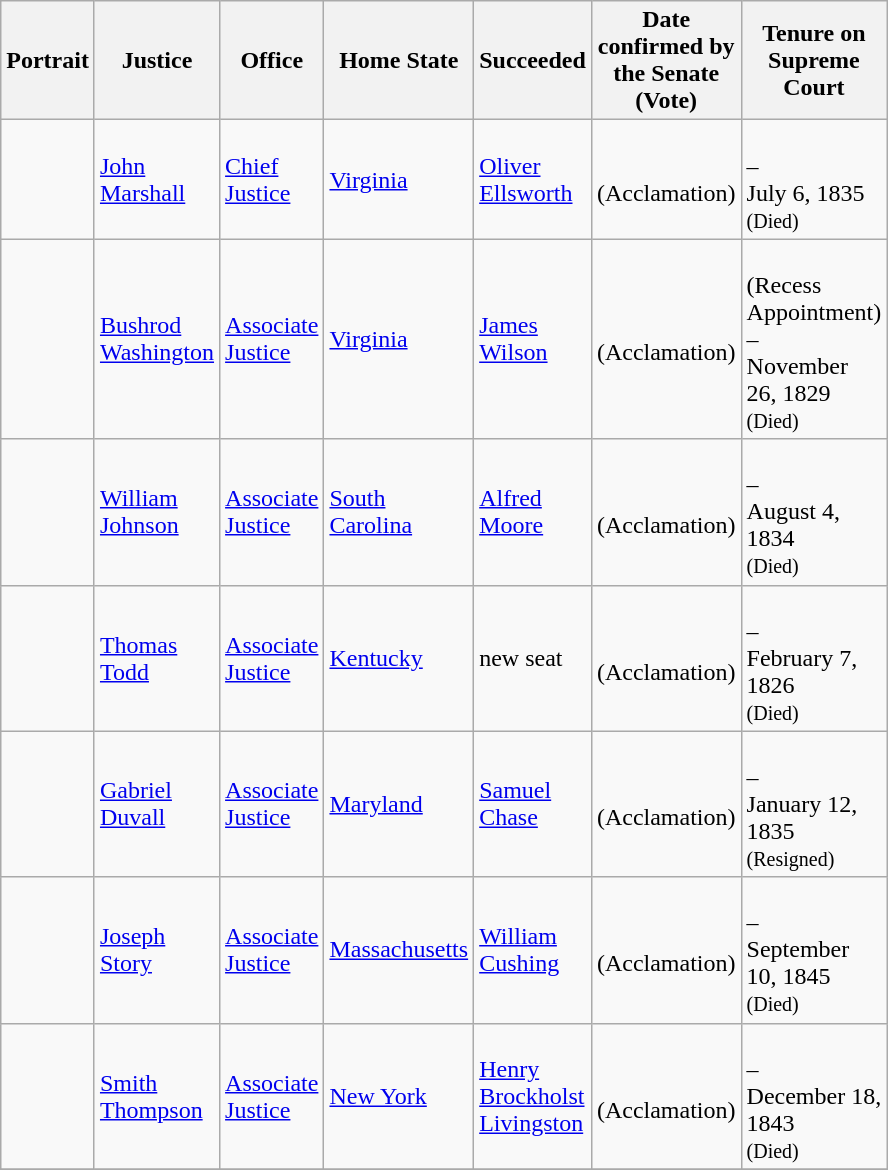<table class="wikitable sortable">
<tr>
<th scope="col" style="width: 10px;">Portrait</th>
<th scope="col" style="width: 10px;">Justice</th>
<th scope="col" style="width: 10px;">Office</th>
<th scope="col" style="width: 10px;">Home State</th>
<th scope="col" style="width: 10px;">Succeeded</th>
<th scope="col" style="width: 10px;">Date confirmed by the Senate<br>(Vote)</th>
<th scope="col" style="width: 10px;">Tenure on Supreme Court</th>
</tr>
<tr>
<td></td>
<td><a href='#'>John Marshall</a></td>
<td><a href='#'>Chief Justice</a></td>
<td><a href='#'>Virginia</a></td>
<td><a href='#'>Oliver Ellsworth</a></td>
<td><br>(Acclamation)</td>
<td><br>–<br>July 6, 1835<br><small>(Died)</small></td>
</tr>
<tr>
<td></td>
<td><a href='#'>Bushrod Washington</a></td>
<td><a href='#'>Associate Justice</a></td>
<td><a href='#'>Virginia</a></td>
<td><a href='#'>James Wilson</a></td>
<td><br>(Acclamation)</td>
<td><br>(Recess Appointment)<br>–<br>November 26, 1829<br><small>(Died)</small></td>
</tr>
<tr>
<td></td>
<td><a href='#'>William Johnson</a></td>
<td><a href='#'>Associate Justice</a></td>
<td><a href='#'>South Carolina</a></td>
<td><a href='#'>Alfred Moore</a></td>
<td><br>(Acclamation)</td>
<td><br>–<br>August 4, 1834<br><small>(Died)</small></td>
</tr>
<tr>
<td></td>
<td><a href='#'>Thomas Todd</a></td>
<td><a href='#'>Associate Justice</a></td>
<td><a href='#'>Kentucky</a></td>
<td>new seat</td>
<td><br>(Acclamation)</td>
<td><br>–<br>February 7, 1826<br><small>(Died)</small></td>
</tr>
<tr>
<td></td>
<td><a href='#'>Gabriel Duvall</a><br></td>
<td><a href='#'>Associate Justice</a></td>
<td><a href='#'>Maryland</a></td>
<td><a href='#'>Samuel Chase</a></td>
<td><br>(Acclamation)</td>
<td><br>–<br>January 12, 1835<br><small>(Resigned)</small></td>
</tr>
<tr>
<td></td>
<td><a href='#'>Joseph Story</a><br></td>
<td><a href='#'>Associate Justice</a></td>
<td><a href='#'>Massachusetts</a></td>
<td><a href='#'>William Cushing</a></td>
<td><br>(Acclamation)</td>
<td><br>–<br>September 10, 1845<br><small>(Died)</small></td>
</tr>
<tr>
<td></td>
<td><a href='#'>Smith Thompson</a></td>
<td><a href='#'>Associate Justice</a></td>
<td><a href='#'>New York</a></td>
<td><a href='#'>Henry Brockholst Livingston</a></td>
<td><br>(Acclamation)</td>
<td><br>–<br>December 18, 1843<br><small>(Died)</small></td>
</tr>
<tr>
</tr>
</table>
